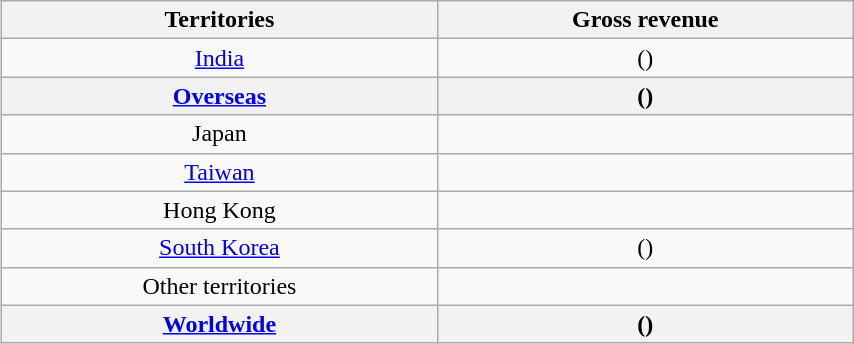<table class="wikitable"  style="float:right; width:45%; text-align:center;">
<tr>
<th>Territories</th>
<th>Gross revenue</th>
</tr>
<tr>
<td><a href='#'>India</a></td>
<td> ()</td>
</tr>
<tr>
<th><a href='#'>Overseas</a></th>
<th> ()</th>
</tr>
<tr>
<td>Japan</td>
<td></td>
</tr>
<tr>
<td><a href='#'>Taiwan</a></td>
<td></td>
</tr>
<tr>
<td>Hong Kong</td>
<td></td>
</tr>
<tr>
<td><a href='#'>South Korea</a></td>
<td> ()</td>
</tr>
<tr>
<td>Other territories</td>
<td></td>
</tr>
<tr>
<th><a href='#'>Worldwide</a></th>
<th> ()</th>
</tr>
</table>
